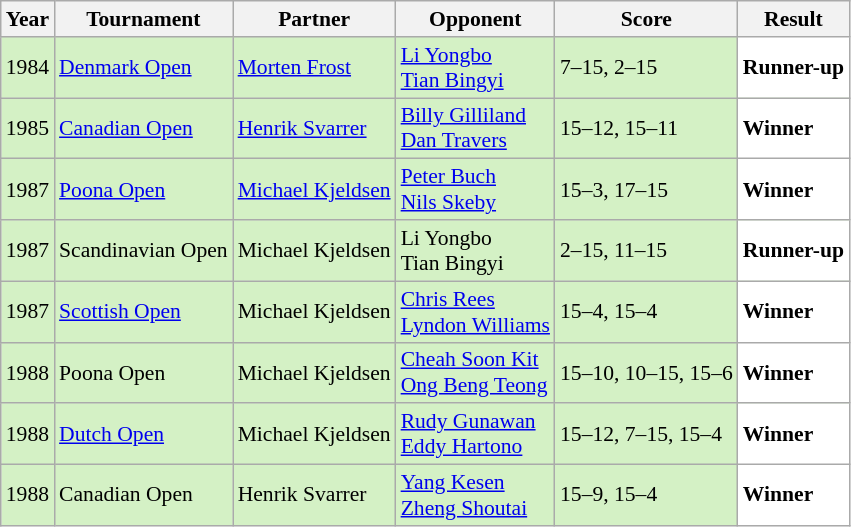<table class="sortable wikitable" style="font-size: 90%;">
<tr>
<th>Year</th>
<th>Tournament</th>
<th>Partner</th>
<th>Opponent</th>
<th>Score</th>
<th>Result</th>
</tr>
<tr style="background:#D4F1C5">
<td align="center">1984</td>
<td><a href='#'>Denmark Open</a></td>
<td> <a href='#'>Morten Frost</a></td>
<td> <a href='#'>Li Yongbo</a><br> <a href='#'>Tian Bingyi</a></td>
<td>7–15, 2–15</td>
<td style="text-align:left; background:white"> <strong>Runner-up</strong></td>
</tr>
<tr style="background:#D4F1C5">
<td align="center">1985</td>
<td><a href='#'>Canadian Open</a></td>
<td> <a href='#'>Henrik Svarrer</a></td>
<td> <a href='#'>Billy Gilliland</a><br> <a href='#'>Dan Travers</a></td>
<td>15–12, 15–11</td>
<td style="text-align:left; background:white"> <strong>Winner</strong></td>
</tr>
<tr style="background:#D4F1C5">
<td align="center">1987</td>
<td><a href='#'>Poona Open</a></td>
<td> <a href='#'>Michael Kjeldsen</a></td>
<td> <a href='#'>Peter Buch</a><br> <a href='#'>Nils Skeby</a></td>
<td>15–3, 17–15</td>
<td style="text-align:left; background:white"> <strong>Winner</strong></td>
</tr>
<tr style="background:#D4F1C5">
<td align="center">1987</td>
<td>Scandinavian Open</td>
<td> Michael Kjeldsen</td>
<td> Li Yongbo<br> Tian Bingyi</td>
<td>2–15, 11–15</td>
<td style="text-align:left; background:white"> <strong>Runner-up</strong></td>
</tr>
<tr style="background:#D4F1C5">
<td align="center">1987</td>
<td><a href='#'>Scottish Open</a></td>
<td> Michael Kjeldsen</td>
<td> <a href='#'>Chris Rees</a><br> <a href='#'>Lyndon Williams</a></td>
<td>15–4, 15–4</td>
<td style="text-align:left; background:white"> <strong>Winner</strong></td>
</tr>
<tr style="background:#D4F1C5">
<td align="center">1988</td>
<td>Poona Open</td>
<td> Michael Kjeldsen</td>
<td> <a href='#'>Cheah Soon Kit</a><br> <a href='#'>Ong Beng Teong</a></td>
<td>15–10, 10–15, 15–6</td>
<td style="text-align:left; background:white"> <strong>Winner</strong></td>
</tr>
<tr style="background:#D4F1C5">
<td align="center">1988</td>
<td><a href='#'>Dutch Open</a></td>
<td> Michael Kjeldsen</td>
<td> <a href='#'>Rudy Gunawan</a><br> <a href='#'>Eddy Hartono</a></td>
<td>15–12, 7–15, 15–4</td>
<td style="text-align:left; background:white"> <strong>Winner</strong></td>
</tr>
<tr style="background:#D4F1C5">
<td align="center">1988</td>
<td>Canadian Open</td>
<td> Henrik Svarrer</td>
<td> <a href='#'>Yang Kesen</a><br>  <a href='#'>Zheng Shoutai</a></td>
<td>15–9, 15–4</td>
<td style="text-align:left; background:white"> <strong>Winner</strong></td>
</tr>
</table>
